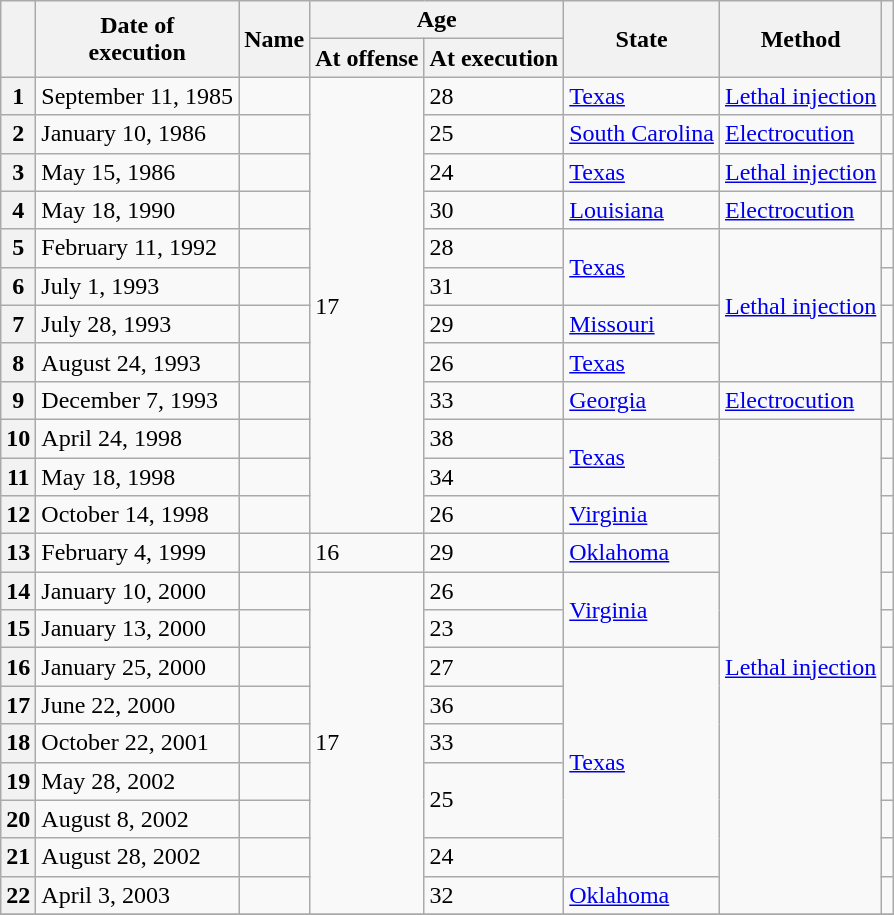<table class="wikitable sortable">
<tr>
<th scope="col" rowspan="2"></th>
<th scope="col" rowspan="2" data-sort-type="date">Date of<br>execution</th>
<th scope="col" rowspan="2">Name</th>
<th scope="col" colspan="2">Age</th>
<th scope="col" rowspan="2">State</th>
<th scope="col" rowspan="2">Method</th>
<th scope="col" rowspan="2"></th>
</tr>
<tr>
<th scope="col">At offense</th>
<th scope="col">At execution</th>
</tr>
<tr>
<th scope="row">1</th>
<td>September 11, 1985</td>
<td></td>
<td rowspan="12">17</td>
<td>28</td>
<td><a href='#'>Texas</a></td>
<td><a href='#'>Lethal injection</a></td>
<td></td>
</tr>
<tr>
<th scope="row">2</th>
<td>January 10, 1986</td>
<td></td>
<td>25</td>
<td><a href='#'>South Carolina</a></td>
<td><a href='#'>Electrocution</a></td>
<td></td>
</tr>
<tr>
<th scope="row">3</th>
<td>May 15, 1986</td>
<td></td>
<td>24</td>
<td><a href='#'>Texas</a></td>
<td><a href='#'>Lethal injection</a></td>
<td></td>
</tr>
<tr>
<th scope="row">4</th>
<td>May 18, 1990</td>
<td></td>
<td>30</td>
<td><a href='#'>Louisiana</a></td>
<td><a href='#'>Electrocution</a></td>
<td></td>
</tr>
<tr>
<th scope="row">5</th>
<td>February 11, 1992</td>
<td></td>
<td>28</td>
<td rowspan="2"><a href='#'>Texas</a></td>
<td rowspan="4"><a href='#'>Lethal injection</a></td>
<td></td>
</tr>
<tr>
<th scope="row">6</th>
<td>July 1, 1993</td>
<td></td>
<td>31</td>
<td></td>
</tr>
<tr>
<th scope="row">7</th>
<td>July 28, 1993</td>
<td></td>
<td>29</td>
<td><a href='#'>Missouri</a></td>
<td></td>
</tr>
<tr>
<th scope="row">8</th>
<td>August 24, 1993</td>
<td></td>
<td>26</td>
<td><a href='#'>Texas</a></td>
<td></td>
</tr>
<tr>
<th scope="row">9</th>
<td>December 7, 1993</td>
<td></td>
<td>33</td>
<td><a href='#'>Georgia</a></td>
<td><a href='#'>Electrocution</a></td>
<td></td>
</tr>
<tr>
<th scope="row">10</th>
<td>April 24, 1998</td>
<td></td>
<td>38</td>
<td rowspan="2"><a href='#'>Texas</a></td>
<td rowspan="13"><a href='#'>Lethal injection</a></td>
<td></td>
</tr>
<tr>
<th scope="row">11</th>
<td>May 18, 1998</td>
<td></td>
<td>34</td>
<td></td>
</tr>
<tr>
<th scope="row">12</th>
<td>October 14, 1998</td>
<td></td>
<td>26</td>
<td><a href='#'>Virginia</a></td>
<td></td>
</tr>
<tr>
<th scope="row">13</th>
<td>February 4, 1999</td>
<td></td>
<td>16</td>
<td>29</td>
<td><a href='#'>Oklahoma</a></td>
<td></td>
</tr>
<tr>
<th scope="row">14</th>
<td>January 10, 2000</td>
<td></td>
<td rowspan="9">17</td>
<td>26</td>
<td rowspan="2"><a href='#'>Virginia</a></td>
<td></td>
</tr>
<tr>
<th scope="row">15</th>
<td>January 13, 2000</td>
<td></td>
<td>23</td>
<td></td>
</tr>
<tr>
<th scope="row">16</th>
<td>January 25, 2000</td>
<td></td>
<td>27</td>
<td rowspan="6"><a href='#'>Texas</a></td>
<td></td>
</tr>
<tr>
<th scope="row">17</th>
<td>June 22, 2000</td>
<td></td>
<td>36</td>
<td></td>
</tr>
<tr>
<th scope="row">18</th>
<td>October 22, 2001</td>
<td></td>
<td>33</td>
<td></td>
</tr>
<tr>
<th scope="row">19</th>
<td>May 28, 2002</td>
<td></td>
<td rowspan="2">25</td>
<td></td>
</tr>
<tr>
<th scope="row">20</th>
<td>August 8, 2002</td>
<td></td>
<td></td>
</tr>
<tr>
<th scope="row">21</th>
<td>August 28, 2002</td>
<td></td>
<td>24</td>
<td></td>
</tr>
<tr>
<th scope="row">22</th>
<td>April 3, 2003</td>
<td></td>
<td>32</td>
<td><a href='#'>Oklahoma</a></td>
<td></td>
</tr>
<tr>
</tr>
</table>
